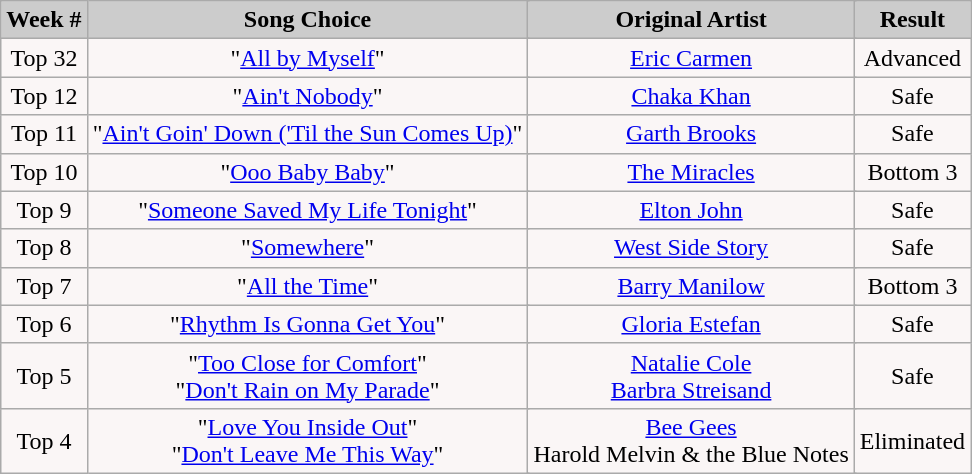<table class="wikitable">
<tr>
<td colspan="100" bgcolor="CCCCCC" align="Center"><strong>Week #</strong></td>
<td colspan="100" bgcolor="CCCCCC" align="Center"><strong>Song Choice</strong></td>
<td colspan="100" bgcolor="CCCCCC" align="Center"><strong>Original Artist</strong></td>
<td colspan="100" bgcolor="CCCCCC" align="Center"><strong>Result</strong></td>
</tr>
<tr>
<td colspan="100" align="center" bgcolor="FAF6F6">Top 32</td>
<td colspan="100" align="center" bgcolor="FAF6F6">"<a href='#'>All by Myself</a>"</td>
<td colspan="100" align="center" bgcolor="FAF6F6"><a href='#'>Eric Carmen</a></td>
<td colspan="100" align="center" bgcolor="FAF6F6">Advanced</td>
</tr>
<tr>
<td colspan="100" align="center" bgcolor="FAF6F6">Top 12</td>
<td colspan="100" align="center" bgcolor="FAF6F6">"<a href='#'>Ain't Nobody</a>"</td>
<td colspan="100" align="center" bgcolor="FAF6F6"><a href='#'>Chaka Khan</a></td>
<td colspan="100" align="center" bgcolor="FAF6F6">Safe</td>
</tr>
<tr>
<td colspan="100" align="center" bgcolor="FAF6F6">Top 11</td>
<td colspan="100" align="center" bgcolor="FAF6F6">"<a href='#'>Ain't Goin' Down ('Til the Sun Comes Up)</a>"</td>
<td colspan="100" align="center" bgcolor="FAF6F6"><a href='#'>Garth Brooks</a></td>
<td colspan="100" align="center" bgcolor="FAF6F6">Safe</td>
</tr>
<tr>
<td colspan="100" align="center" bgcolor="FAF6F6">Top 10</td>
<td colspan="100" align="center" bgcolor="FAF6F6">"<a href='#'>Ooo Baby Baby</a>"</td>
<td colspan="100" align="center" bgcolor="FAF6F6"><a href='#'>The Miracles</a></td>
<td colspan="100" align="center" bgcolor="FAF6F6">Bottom 3</td>
</tr>
<tr>
<td colspan="100" align="center" bgcolor="FAF6F6">Top 9</td>
<td colspan="100" align="center" bgcolor="FAF6F6">"<a href='#'>Someone Saved My Life Tonight</a>"</td>
<td colspan="100" align="center" bgcolor="FAF6F6"><a href='#'>Elton John</a></td>
<td colspan="100" align="center" bgcolor="FAF6F6">Safe</td>
</tr>
<tr>
<td colspan="100" align="center" bgcolor="FAF6F6">Top 8</td>
<td colspan="100" align="center" bgcolor="FAF6F6">"<a href='#'>Somewhere</a>"</td>
<td colspan="100" align="center" bgcolor="FAF6F6"><a href='#'>West Side Story</a></td>
<td colspan="100" align="center" bgcolor="FAF6F6">Safe</td>
</tr>
<tr>
<td colspan="100" align="center" bgcolor="FAF6F6">Top 7</td>
<td colspan="100" align="center" bgcolor="FAF6F6">"<a href='#'>All the Time</a>"</td>
<td colspan="100" align="center" bgcolor="FAF6F6"><a href='#'>Barry Manilow</a></td>
<td colspan="100" align="center" bgcolor="FAF6F6">Bottom 3</td>
</tr>
<tr>
<td colspan="100" align="center" bgcolor="FAF6F6">Top 6</td>
<td colspan="100" align="center" bgcolor="FAF6F6">"<a href='#'>Rhythm Is Gonna Get You</a>"</td>
<td colspan="100" align="center" bgcolor="FAF6F6"><a href='#'>Gloria Estefan</a></td>
<td colspan="100" align="center" bgcolor="FAF6F6">Safe</td>
</tr>
<tr>
<td colspan="100" align="center" bgcolor="FAF6F6">Top 5</td>
<td colspan="100" align="center" bgcolor="FAF6F6">"<a href='#'>Too Close for Comfort</a>"<br>"<a href='#'>Don't Rain on My Parade</a>"</td>
<td colspan="100" align="center" bgcolor="FAF6F6"><a href='#'>Natalie Cole</a><br><a href='#'>Barbra Streisand</a></td>
<td colspan="100" align="center" bgcolor="FAF6F6">Safe</td>
</tr>
<tr>
<td colspan="100" align="center" bgcolor="FAF6F6">Top 4</td>
<td colspan="100" align="center" bgcolor="FAF6F6">"<a href='#'>Love You Inside Out</a>"<br>"<a href='#'>Don't Leave Me This Way</a>"</td>
<td colspan="100" align="center" bgcolor="FAF6F6"><a href='#'>Bee Gees</a><br>Harold Melvin & the Blue Notes</td>
<td colspan="100" align="center" bgcolor="FAF6F6">Eliminated</td>
</tr>
</table>
